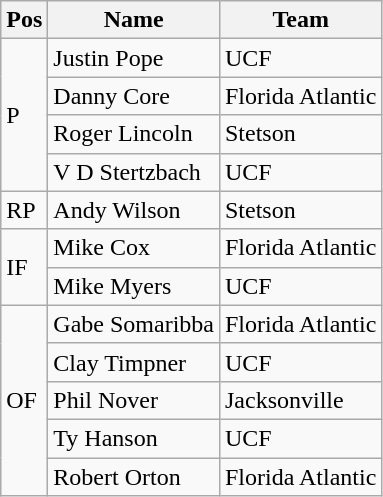<table class=wikitable>
<tr>
<th>Pos</th>
<th>Name</th>
<th>Team</th>
</tr>
<tr>
<td rowspan=4>P</td>
<td>Justin Pope</td>
<td>UCF</td>
</tr>
<tr>
<td>Danny Core</td>
<td>Florida Atlantic</td>
</tr>
<tr>
<td>Roger Lincoln</td>
<td>Stetson</td>
</tr>
<tr>
<td>V D Stertzbach</td>
<td>UCF</td>
</tr>
<tr>
<td>RP</td>
<td>Andy Wilson</td>
<td>Stetson</td>
</tr>
<tr>
<td rowspan=2>IF</td>
<td>Mike Cox</td>
<td>Florida Atlantic</td>
</tr>
<tr>
<td>Mike Myers</td>
<td>UCF</td>
</tr>
<tr>
<td rowspan=5>OF</td>
<td>Gabe Somaribba</td>
<td>Florida Atlantic</td>
</tr>
<tr>
<td>Clay Timpner</td>
<td>UCF</td>
</tr>
<tr>
<td>Phil Nover</td>
<td>Jacksonville</td>
</tr>
<tr>
<td>Ty Hanson</td>
<td>UCF</td>
</tr>
<tr>
<td>Robert Orton</td>
<td>Florida Atlantic</td>
</tr>
</table>
